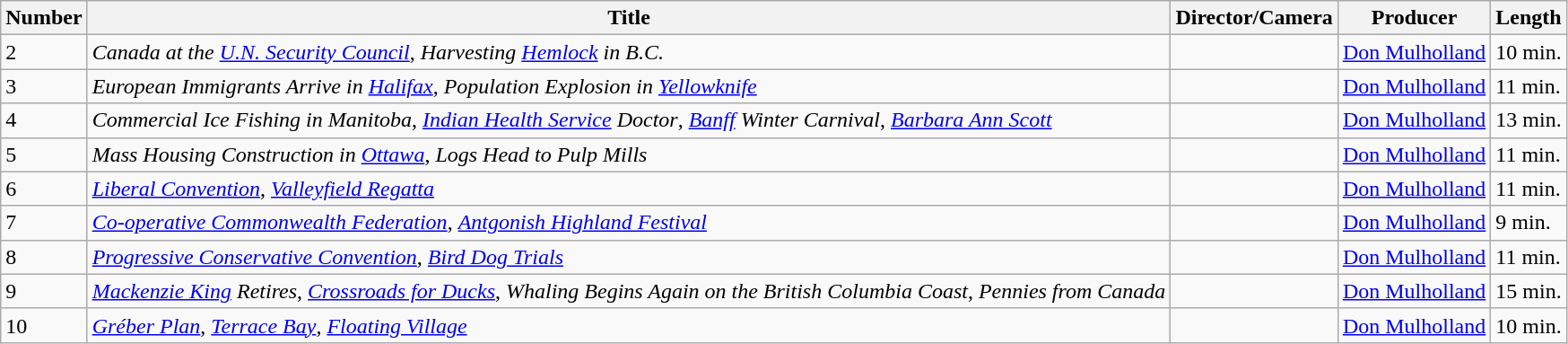<table class=wikitable>
<tr>
<th>Number</th>
<th>Title</th>
<th>Director/Camera</th>
<th>Producer</th>
<th>Length</th>
</tr>
<tr>
<td>2</td>
<td><em>Canada at the <a href='#'>U.N. Security Council</a></em>, <em>Harvesting <a href='#'>Hemlock</a> in B.C.</em></td>
<td></td>
<td><a href='#'>Don Mulholland</a></td>
<td>10 min.</td>
</tr>
<tr>
<td>3</td>
<td><em>European Immigrants Arrive in <a href='#'>Halifax</a></em>, <em>Population Explosion in <a href='#'>Yellowknife</a></em></td>
<td></td>
<td><a href='#'>Don Mulholland</a></td>
<td>11 min.</td>
</tr>
<tr>
<td>4</td>
<td><em>Commercial Ice Fishing in Manitoba</em>, <em><a href='#'>Indian Health Service</a> Doctor</em>, <em><a href='#'>Banff</a> Winter Carnival</em>, <em><a href='#'>Barbara Ann Scott</a></em></td>
<td></td>
<td><a href='#'>Don Mulholland</a></td>
<td>13 min.</td>
</tr>
<tr>
<td>5</td>
<td><em>Mass Housing Construction in <a href='#'>Ottawa</a></em>, <em>Logs Head to Pulp Mills</em></td>
<td></td>
<td><a href='#'>Don Mulholland</a></td>
<td>11 min.</td>
</tr>
<tr>
<td>6</td>
<td><em><a href='#'>Liberal Convention</a></em>, <em><a href='#'>Valleyfield Regatta</a></em></td>
<td></td>
<td><a href='#'>Don Mulholland</a></td>
<td>11 min.</td>
</tr>
<tr>
<td>7</td>
<td><em><a href='#'>Co-operative Commonwealth Federation</a></em>, <em><a href='#'>Antgonish Highland Festival</a></em></td>
<td></td>
<td><a href='#'>Don Mulholland</a></td>
<td>9 min.</td>
</tr>
<tr>
<td>8</td>
<td><em><a href='#'>Progressive Conservative Convention</a></em>, <em><a href='#'>Bird Dog Trials</a></em></td>
<td></td>
<td><a href='#'>Don Mulholland</a></td>
<td>11 min.</td>
</tr>
<tr>
<td>9</td>
<td><em><a href='#'>Mackenzie King</a> Retires</em>, <em><a href='#'>Crossroads for Ducks</a></em>, <em>Whaling Begins Again on the British Columbia Coast</em>, <em>Pennies from Canada</em></td>
<td></td>
<td><a href='#'>Don Mulholland</a></td>
<td>15 min.</td>
</tr>
<tr>
<td>10</td>
<td><em><a href='#'>Gréber Plan</a></em>, <em><a href='#'>Terrace Bay</a></em>, <em><a href='#'>Floating Village</a></em></td>
<td></td>
<td><a href='#'>Don Mulholland</a></td>
<td>10 min.</td>
</tr>
</table>
